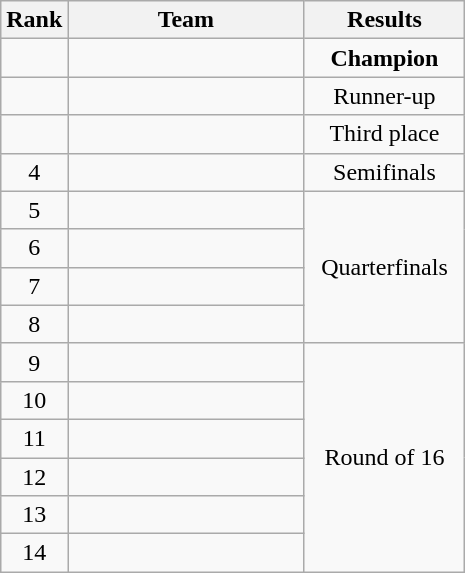<table class="wikitable" style="text-align:center">
<tr>
<th width="25">Rank</th>
<th width="150">Team</th>
<th width="100">Results</th>
</tr>
<tr>
<td></td>
<td align="left"><strong></strong></td>
<td><strong>Champion</strong></td>
</tr>
<tr>
<td></td>
<td align="left"></td>
<td>Runner-up</td>
</tr>
<tr>
<td></td>
<td align="left"></td>
<td>Third place</td>
</tr>
<tr>
<td>4</td>
<td align="left"></td>
<td>Semifinals</td>
</tr>
<tr>
<td>5</td>
<td align="left"></td>
<td rowspan="4">Quarterfinals</td>
</tr>
<tr>
<td>6</td>
<td align="left"></td>
</tr>
<tr>
<td>7</td>
<td align="left"></td>
</tr>
<tr>
<td>8</td>
<td align="left"></td>
</tr>
<tr>
<td>9</td>
<td align="left"></td>
<td rowspan="6">Round of 16</td>
</tr>
<tr>
<td>10</td>
<td align="left"></td>
</tr>
<tr>
<td>11</td>
<td align="left"></td>
</tr>
<tr>
<td>12</td>
<td align="left"></td>
</tr>
<tr>
<td>13</td>
<td align="left"></td>
</tr>
<tr>
<td>14</td>
<td align="left"></td>
</tr>
</table>
